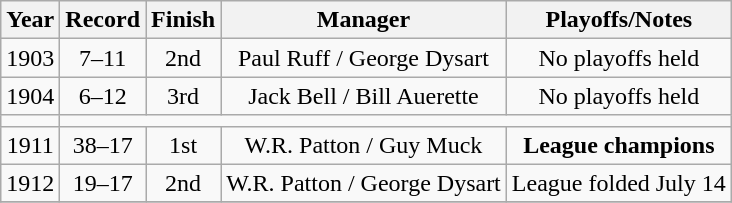<table class="wikitable" style="text-align:center">
<tr>
<th>Year</th>
<th>Record</th>
<th>Finish</th>
<th>Manager</th>
<th>Playoffs/Notes</th>
</tr>
<tr align=center>
<td>1903</td>
<td>7–11</td>
<td>2nd</td>
<td>Paul Ruff / George Dysart</td>
<td>No playoffs held</td>
</tr>
<tr align=center>
<td>1904</td>
<td>6–12</td>
<td>3rd</td>
<td>Jack Bell / Bill Auerette</td>
<td>No playoffs held</td>
</tr>
<tr align=center>
<td></td>
</tr>
<tr align=center>
<td>1911</td>
<td>38–17</td>
<td>1st</td>
<td>W.R. Patton / Guy Muck</td>
<td><strong>League champions</strong></td>
</tr>
<tr align=center>
<td>1912</td>
<td>19–17</td>
<td>2nd</td>
<td>W.R. Patton / George Dysart</td>
<td>League folded July 14</td>
</tr>
<tr align=center>
</tr>
</table>
